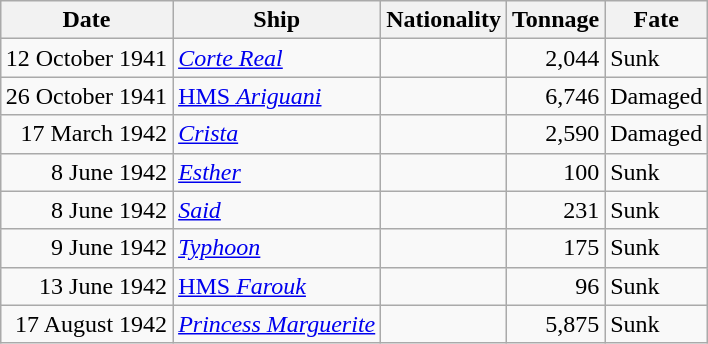<table class="wikitable sortable" style="margin: 1em auto 1em auto;"|->
<tr>
<th>Date</th>
<th>Ship</th>
<th>Nationality</th>
<th>Tonnage</th>
<th>Fate</th>
</tr>
<tr>
<td align="right">12 October 1941</td>
<td align="left"><a href='#'><em>Corte Real</em></a></td>
<td align="left"></td>
<td align="right">2,044</td>
<td align="left">Sunk</td>
</tr>
<tr>
<td align="right">26 October 1941</td>
<td align="left"><a href='#'>HMS <em>Ariguani</em></a></td>
<td align="left"></td>
<td align="right">6,746</td>
<td align="left">Damaged</td>
</tr>
<tr>
<td align="right">17 March 1942</td>
<td align="left"><a href='#'><em>Crista</em></a></td>
<td align="left"></td>
<td align="right">2,590</td>
<td align="left">Damaged</td>
</tr>
<tr>
<td align="right">8 June 1942</td>
<td align="left"><a href='#'><em>Esther</em></a></td>
<td align="left"></td>
<td align="right">100</td>
<td align="left">Sunk</td>
</tr>
<tr>
<td align="right">8 June 1942</td>
<td align="left"><a href='#'><em>Said</em></a></td>
<td align="left"></td>
<td align="right">231</td>
<td align="left">Sunk</td>
</tr>
<tr>
<td align="right">9 June 1942</td>
<td align="left"><a href='#'><em>Typhoon</em></a></td>
<td align="left"></td>
<td align="right">175</td>
<td align="left">Sunk</td>
</tr>
<tr>
<td align="right">13 June 1942</td>
<td align="left"><a href='#'>HMS <em>Farouk</em></a></td>
<td align="left"></td>
<td align="right">96</td>
<td align="left">Sunk</td>
</tr>
<tr>
<td align="right">17 August 1942</td>
<td align="left"><a href='#'><em>Princess Marguerite</em></a></td>
<td align="left"></td>
<td align="right">5,875</td>
<td align="left">Sunk</td>
</tr>
</table>
